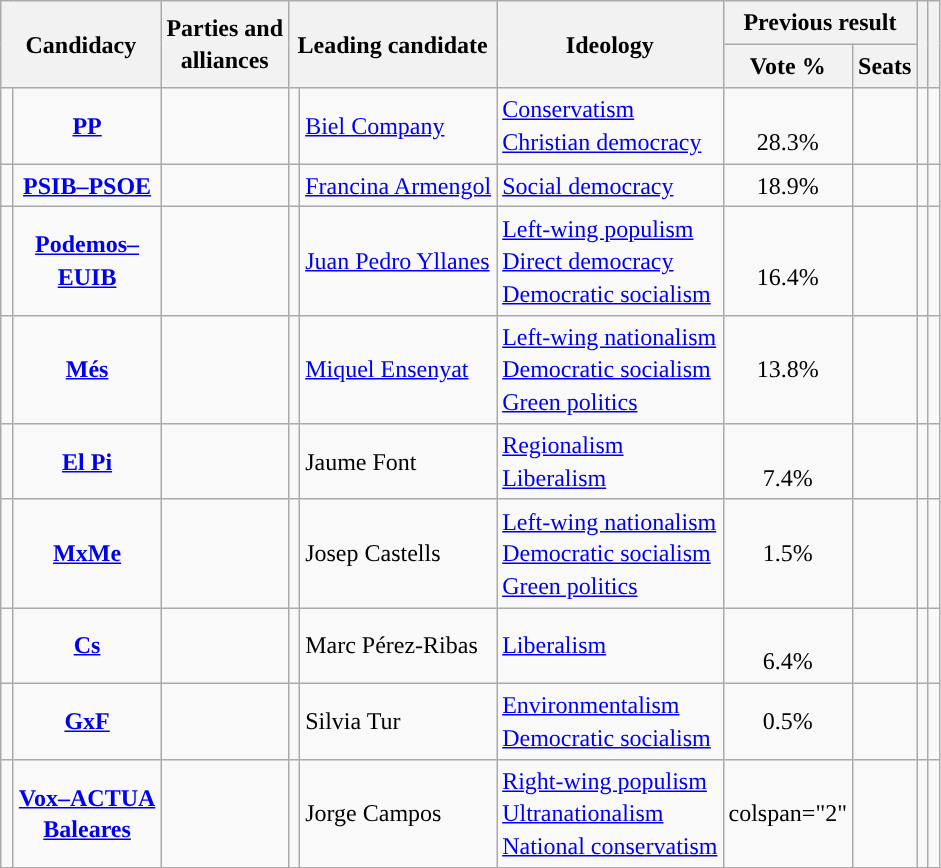<table class="wikitable" style="line-height:1.35em; text-align:left;">
<tr>
<th colspan="2" rowspan="2">Candidacy</th>
<th rowspan="2">Parties and<br>alliances</th>
<th colspan="2" rowspan="2">Leading candidate</th>
<th rowspan="2">Ideology</th>
<th colspan="2">Previous result</th>
<th rowspan="2"></th>
<th rowspan="2"></th>
</tr>
<tr>
<th>Vote %</th>
<th>Seats</th>
</tr>
<tr>
<td width="1" style="color:inherit;background:"></td>
<td align="center"><strong><a href='#'>PP</a></strong></td>
<td></td>
<td></td>
<td><a href='#'>Biel Company</a></td>
<td><a href='#'>Conservatism</a><br><a href='#'>Christian democracy</a></td>
<td align="center"><br>28.3%<br></td>
<td></td>
<td></td>
<td></td>
</tr>
<tr>
<td style="color:inherit;background:"></td>
<td align="center"><strong><a href='#'>PSIB–PSOE</a></strong></td>
<td></td>
<td></td>
<td><a href='#'>Francina Armengol</a></td>
<td><a href='#'>Social democracy</a></td>
<td align="center">18.9%</td>
<td></td>
<td></td>
<td></td>
</tr>
<tr>
<td style="color:inherit;background:"></td>
<td align="center"><strong><a href='#'>Podemos–<br>EUIB</a></strong></td>
<td></td>
<td></td>
<td><a href='#'>Juan Pedro Yllanes</a></td>
<td><a href='#'>Left-wing populism</a><br><a href='#'>Direct democracy</a><br><a href='#'>Democratic socialism</a></td>
<td align="center"><br>16.4%<br></td>
<td></td>
<td></td>
<td></td>
</tr>
<tr>
<td style="color:inherit;background:"></td>
<td align="center"><strong><a href='#'>Més</a></strong></td>
<td></td>
<td></td>
<td><a href='#'>Miquel Ensenyat</a></td>
<td><a href='#'>Left-wing nationalism</a><br><a href='#'>Democratic socialism</a><br><a href='#'>Green politics</a></td>
<td align="center">13.8%</td>
<td></td>
<td></td>
<td><br></td>
</tr>
<tr>
<td style="color:inherit;background:"></td>
<td align="center"><strong><a href='#'>El Pi</a></strong></td>
<td></td>
<td></td>
<td>Jaume Font</td>
<td><a href='#'>Regionalism</a><br><a href='#'>Liberalism</a></td>
<td align="center"><br>7.4%<br></td>
<td></td>
<td></td>
<td></td>
</tr>
<tr>
<td style="color:inherit;background:"></td>
<td align="center"><strong><a href='#'>MxMe</a></strong></td>
<td></td>
<td></td>
<td>Josep Castells</td>
<td><a href='#'>Left-wing nationalism</a><br><a href='#'>Democratic socialism</a><br><a href='#'>Green politics</a></td>
<td align="center">1.5%</td>
<td></td>
<td></td>
<td><br></td>
</tr>
<tr>
<td style="color:inherit;background:"></td>
<td align="center"><strong><a href='#'>Cs</a></strong></td>
<td></td>
<td></td>
<td>Marc Pérez-Ribas</td>
<td><a href='#'>Liberalism</a></td>
<td align="center"><br>6.4%<br></td>
<td></td>
<td></td>
<td></td>
</tr>
<tr>
<td style="color:inherit;background:"></td>
<td align="center"><strong><a href='#'>GxF</a></strong></td>
<td></td>
<td></td>
<td>Silvia Tur</td>
<td><a href='#'>Environmentalism</a><br><a href='#'>Democratic socialism</a></td>
<td align="center">0.5%</td>
<td></td>
<td></td>
<td></td>
</tr>
<tr>
<td style="color:inherit;background:"></td>
<td align="center"><strong><a href='#'>Vox–ACTUA<br>Baleares</a></strong></td>
<td></td>
<td></td>
<td>Jorge Campos</td>
<td><a href='#'>Right-wing populism</a><br><a href='#'>Ultranationalism</a><br><a href='#'>National conservatism</a></td>
<td>colspan="2" </td>
<td></td>
<td></td>
</tr>
</table>
